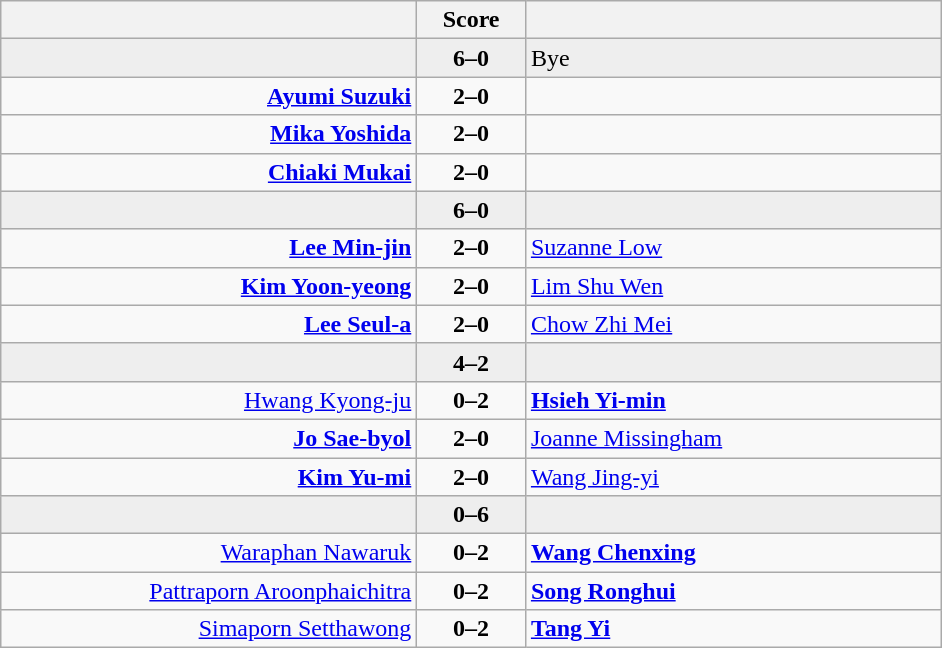<table class="wikitable" style="text-align: center;">
<tr>
<th align="right" width="270"></th>
<th width="65">Score</th>
<th align="left" width="270"></th>
</tr>
<tr bgcolor=eeeeee>
<td align=right><strong></strong></td>
<td align=center><strong>6–0</strong></td>
<td align=left>Bye</td>
</tr>
<tr>
<td align=right><strong><a href='#'>Ayumi Suzuki</a></strong></td>
<td align=center><strong>2–0</strong></td>
<td align=left></td>
</tr>
<tr>
<td align=right><strong><a href='#'>Mika Yoshida</a></strong></td>
<td align=center><strong>2–0</strong></td>
<td align=left></td>
</tr>
<tr>
<td align=right><strong><a href='#'>Chiaki Mukai</a></strong></td>
<td align=center><strong>2–0</strong></td>
<td align=left></td>
</tr>
<tr bgcolor=eeeeee>
<td align=right><strong></strong></td>
<td align=center><strong>6–0</strong></td>
<td align=left></td>
</tr>
<tr>
<td align=right><strong><a href='#'>Lee Min-jin</a></strong></td>
<td align=center><strong>2–0</strong></td>
<td align=left><a href='#'>Suzanne Low</a></td>
</tr>
<tr>
<td align=right><strong><a href='#'>Kim Yoon-yeong</a></strong></td>
<td align=center><strong>2–0</strong></td>
<td align=left><a href='#'>Lim Shu Wen</a></td>
</tr>
<tr>
<td align=right><strong><a href='#'>Lee Seul-a</a></strong></td>
<td align=center><strong>2–0</strong></td>
<td align=left><a href='#'>Chow Zhi Mei</a></td>
</tr>
<tr bgcolor=eeeeee>
<td align=right><strong></strong></td>
<td align=center><strong>4–2</strong></td>
<td align=left></td>
</tr>
<tr>
<td align=right><a href='#'>Hwang Kyong-ju</a></td>
<td align=center><strong>0–2</strong></td>
<td align=left><strong><a href='#'>Hsieh Yi-min</a></strong></td>
</tr>
<tr>
<td align=right><strong><a href='#'>Jo Sae-byol</a></strong></td>
<td align=center><strong>2–0</strong></td>
<td align=left><a href='#'>Joanne Missingham</a></td>
</tr>
<tr>
<td align=right><strong><a href='#'>Kim Yu-mi</a></strong></td>
<td align=center><strong>2–0</strong></td>
<td align=left><a href='#'>Wang Jing-yi</a></td>
</tr>
<tr bgcolor=eeeeee>
<td align=right></td>
<td align=center><strong>0–6</strong></td>
<td align=left><strong></strong></td>
</tr>
<tr>
<td align=right><a href='#'>Waraphan Nawaruk</a></td>
<td align=center><strong>0–2</strong></td>
<td align=left><strong><a href='#'>Wang Chenxing</a></strong></td>
</tr>
<tr>
<td align=right><a href='#'>Pattraporn Aroonphaichitra</a></td>
<td align=center><strong>0–2</strong></td>
<td align=left><strong><a href='#'>Song Ronghui</a></strong></td>
</tr>
<tr>
<td align=right><a href='#'>Simaporn Setthawong</a></td>
<td align=center><strong>0–2</strong></td>
<td align=left><strong><a href='#'>Tang Yi</a></strong></td>
</tr>
</table>
